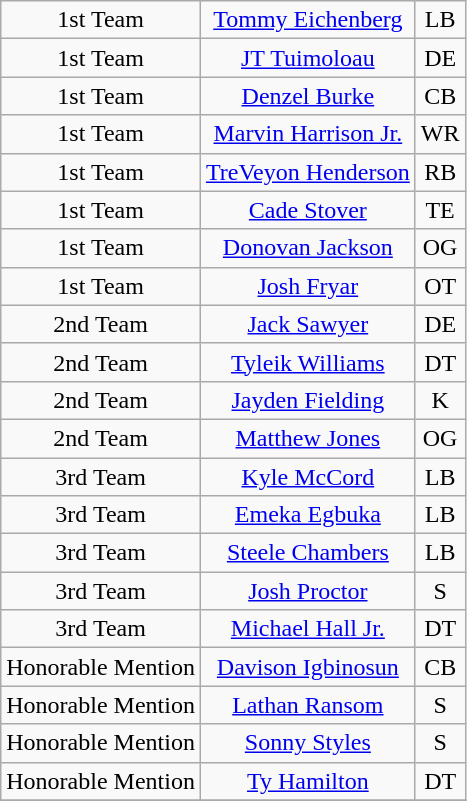<table class="wikitable sortable sortable" style="text-align: center">
<tr>
<td>1st Team</td>
<td><a href='#'>Tommy Eichenberg</a></td>
<td>LB</td>
</tr>
<tr>
<td>1st Team</td>
<td><a href='#'>JT Tuimoloau</a></td>
<td>DE</td>
</tr>
<tr>
<td>1st Team</td>
<td><a href='#'>Denzel Burke</a></td>
<td>CB</td>
</tr>
<tr>
<td>1st Team</td>
<td><a href='#'>Marvin Harrison Jr.</a></td>
<td>WR</td>
</tr>
<tr>
<td>1st Team</td>
<td><a href='#'>TreVeyon Henderson</a></td>
<td>RB</td>
</tr>
<tr>
<td>1st Team</td>
<td><a href='#'>Cade Stover</a></td>
<td>TE</td>
</tr>
<tr>
<td>1st Team</td>
<td><a href='#'>Donovan Jackson</a></td>
<td>OG</td>
</tr>
<tr>
<td>1st Team</td>
<td><a href='#'>Josh Fryar</a></td>
<td>OT</td>
</tr>
<tr>
<td>2nd Team</td>
<td><a href='#'>Jack Sawyer</a></td>
<td>DE</td>
</tr>
<tr>
<td>2nd Team</td>
<td><a href='#'>Tyleik Williams</a></td>
<td>DT</td>
</tr>
<tr>
<td>2nd Team</td>
<td><a href='#'>Jayden Fielding</a></td>
<td>K</td>
</tr>
<tr>
<td>2nd Team</td>
<td><a href='#'>Matthew Jones</a></td>
<td>OG</td>
</tr>
<tr>
<td>3rd Team</td>
<td><a href='#'>Kyle McCord</a></td>
<td>LB</td>
</tr>
<tr>
<td>3rd Team</td>
<td><a href='#'>Emeka Egbuka</a></td>
<td>LB</td>
</tr>
<tr>
<td>3rd Team</td>
<td><a href='#'>Steele Chambers</a></td>
<td>LB</td>
</tr>
<tr>
<td>3rd Team</td>
<td><a href='#'>Josh Proctor</a></td>
<td>S</td>
</tr>
<tr>
<td>3rd Team</td>
<td><a href='#'>Michael Hall Jr.</a></td>
<td>DT</td>
</tr>
<tr>
<td>Honorable Mention</td>
<td><a href='#'>Davison Igbinosun</a></td>
<td>CB</td>
</tr>
<tr>
<td>Honorable Mention</td>
<td><a href='#'>Lathan Ransom</a></td>
<td>S</td>
</tr>
<tr>
<td>Honorable Mention</td>
<td><a href='#'>Sonny Styles</a></td>
<td>S</td>
</tr>
<tr>
<td>Honorable Mention</td>
<td><a href='#'>Ty Hamilton</a></td>
<td>DT</td>
</tr>
<tr>
</tr>
</table>
